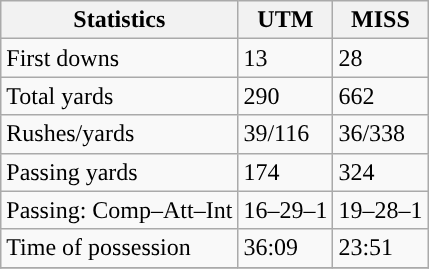<table class="wikitable" style="float: left;">
<tr>
<th>Statistics</th>
<th>UTM</th>
<th>MISS</th>
</tr>
<tr>
<td>First downs</td>
<td>13</td>
<td>28</td>
</tr>
<tr>
<td>Total yards</td>
<td>290</td>
<td>662</td>
</tr>
<tr>
<td>Rushes/yards</td>
<td>39/116</td>
<td>36/338</td>
</tr>
<tr>
<td>Passing yards</td>
<td>174</td>
<td>324</td>
</tr>
<tr>
<td>Passing: Comp–Att–Int</td>
<td>16–29–1</td>
<td>19–28–1</td>
</tr>
<tr>
<td>Time of possession</td>
<td>36:09</td>
<td>23:51</td>
</tr>
<tr>
</tr>
</table>
